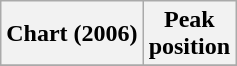<table class="wikitable plainrowheaders" style="text-align:center">
<tr>
<th>Chart (2006)</th>
<th>Peak<br>position</th>
</tr>
<tr>
</tr>
</table>
